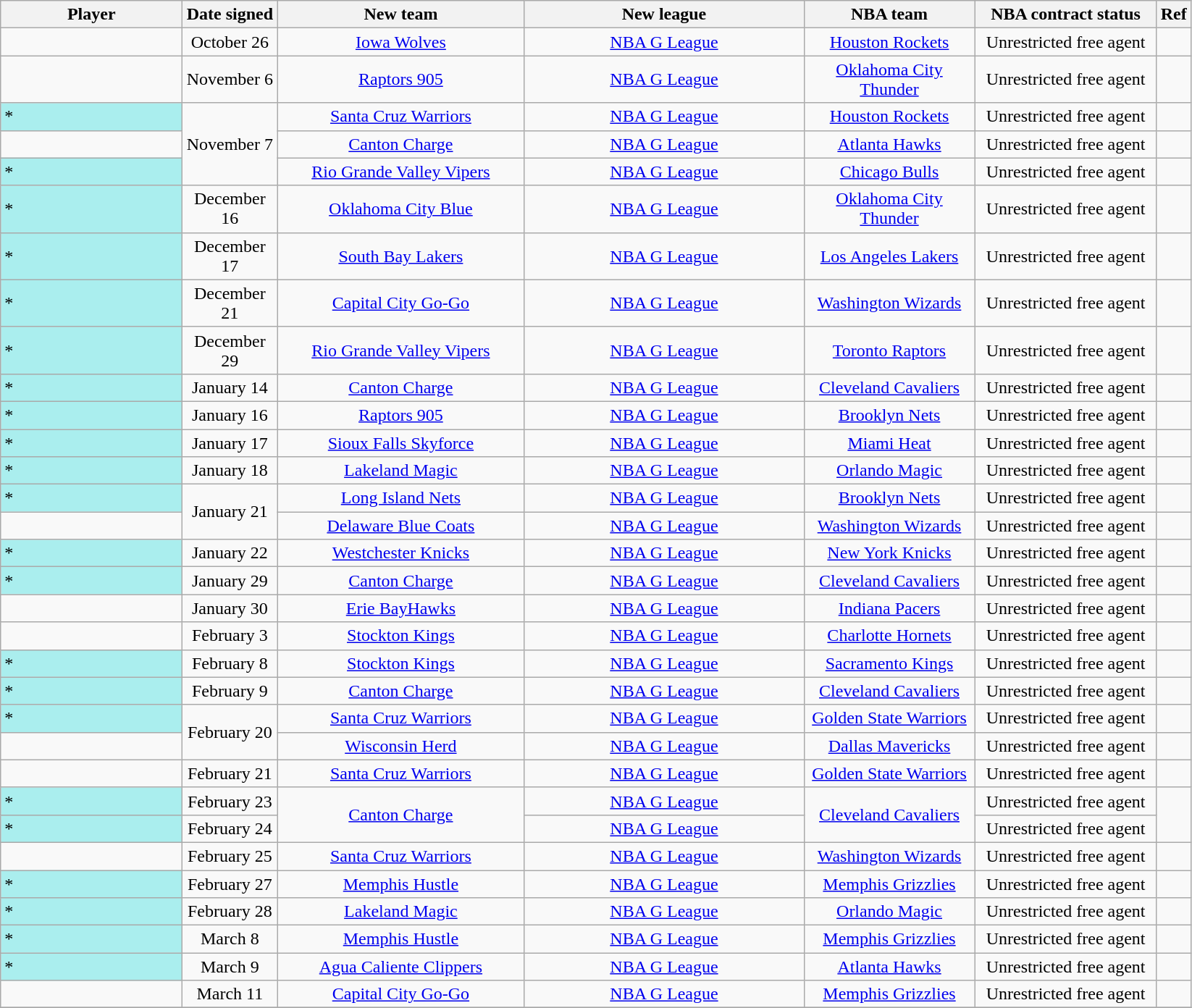<table class="wikitable sortable" style="text-align:left">
<tr>
<th style="width:160px">Player</th>
<th style="width:80px">Date signed</th>
<th style="width:220px">New team</th>
<th style="width:250px">New league</th>
<th style="width:150px">NBA team</th>
<th style="width:160px">NBA contract status</th>
<th class="unsortable">Ref</th>
</tr>
<tr>
<td align="left"></td>
<td align="center">October 26</td>
<td align="center"><a href='#'>Iowa Wolves</a></td>
<td align="center"><a href='#'>NBA G League</a></td>
<td align="center"><a href='#'>Houston Rockets</a></td>
<td align="center">Unrestricted free agent</td>
<td align="center"></td>
</tr>
<tr>
<td align="left"></td>
<td align="center">November 6</td>
<td align="center"><a href='#'>Raptors 905</a></td>
<td align="center"><a href='#'>NBA G League</a></td>
<td align="center"><a href='#'>Oklahoma City Thunder</a></td>
<td align="center">Unrestricted free agent</td>
<td align="center"></td>
</tr>
<tr>
<td style="width:20px; background:#aee;">*</td>
<td rowspan=3 align="center">November 7</td>
<td align="center"><a href='#'>Santa Cruz Warriors</a></td>
<td align="center"><a href='#'>NBA G League</a></td>
<td align="center"><a href='#'>Houston Rockets</a></td>
<td align="center">Unrestricted free agent</td>
<td align="center"></td>
</tr>
<tr>
<td align="left"></td>
<td align="center"><a href='#'>Canton Charge</a></td>
<td align="center"><a href='#'>NBA G League</a></td>
<td align="center"><a href='#'>Atlanta Hawks</a></td>
<td align="center">Unrestricted free agent</td>
<td align="center"></td>
</tr>
<tr>
<td style="width:20px; background:#aee;">*</td>
<td align="center"><a href='#'>Rio Grande Valley Vipers</a></td>
<td align="center"><a href='#'>NBA G League</a></td>
<td align="center"><a href='#'>Chicago Bulls</a></td>
<td align="center">Unrestricted free agent</td>
<td align="center"></td>
</tr>
<tr>
<td style="width:20px; background:#aee;">*</td>
<td align="center">December 16</td>
<td align="center"><a href='#'>Oklahoma City Blue</a></td>
<td align="center"><a href='#'>NBA G League</a></td>
<td align="center"><a href='#'>Oklahoma City Thunder</a></td>
<td align="center">Unrestricted free agent</td>
<td align="center"></td>
</tr>
<tr>
<td style="width:20px; background:#aee;">*</td>
<td align="center">December 17</td>
<td align="center"><a href='#'>South Bay Lakers</a></td>
<td align="center"><a href='#'>NBA G League</a></td>
<td align="center"><a href='#'>Los Angeles Lakers</a></td>
<td align="center">Unrestricted free agent</td>
<td align="center"></td>
</tr>
<tr>
<td style="width:20px; background:#aee;">*</td>
<td align="center">December 21</td>
<td align="center"><a href='#'>Capital City Go-Go</a></td>
<td align="center"><a href='#'>NBA G League</a></td>
<td align="center"><a href='#'>Washington Wizards</a></td>
<td align="center">Unrestricted free agent</td>
<td align="center"></td>
</tr>
<tr>
<td style="width:20px; background:#aee;">*</td>
<td align="center">December 29</td>
<td align="center"><a href='#'>Rio Grande Valley Vipers</a></td>
<td align="center"><a href='#'>NBA G League</a></td>
<td align="center"><a href='#'>Toronto Raptors</a></td>
<td align="center">Unrestricted free agent</td>
<td align="center"></td>
</tr>
<tr>
<td style="width:20px; background:#aee;">*</td>
<td align="center">January 14</td>
<td align="center"><a href='#'>Canton Charge</a></td>
<td align="center"><a href='#'>NBA G League</a></td>
<td align="center"><a href='#'>Cleveland Cavaliers</a></td>
<td align="center">Unrestricted free agent</td>
<td align="center"></td>
</tr>
<tr>
<td style="width:20px; background:#aee;">*</td>
<td align="center">January 16</td>
<td align="center"><a href='#'>Raptors 905</a></td>
<td align="center"><a href='#'>NBA G League</a></td>
<td align="center"><a href='#'>Brooklyn Nets</a></td>
<td align="center">Unrestricted free agent</td>
<td align="center"></td>
</tr>
<tr>
<td style="width:20px; background:#aee;">*</td>
<td align="center">January 17</td>
<td align="center"><a href='#'>Sioux Falls Skyforce</a></td>
<td align="center"><a href='#'>NBA G League</a></td>
<td align="center"><a href='#'>Miami Heat</a></td>
<td align="center">Unrestricted free agent</td>
<td align="center"></td>
</tr>
<tr>
<td style="width:20px; background:#aee;">*</td>
<td align="center">January 18</td>
<td align="center"><a href='#'>Lakeland Magic</a></td>
<td align="center"><a href='#'>NBA G League</a></td>
<td align="center"><a href='#'>Orlando Magic</a></td>
<td align="center">Unrestricted free agent</td>
<td align="center"></td>
</tr>
<tr>
<td style="width:20px; background:#aee;">*</td>
<td rowspan=2 align="center">January 21</td>
<td align="center"><a href='#'>Long Island Nets</a></td>
<td align="center"><a href='#'>NBA G League</a></td>
<td align="center"><a href='#'>Brooklyn Nets</a></td>
<td align="center">Unrestricted free agent</td>
<td align="center"></td>
</tr>
<tr>
<td align="left"></td>
<td align="center"><a href='#'>Delaware Blue Coats</a></td>
<td align="center"><a href='#'>NBA G League</a></td>
<td align="center"><a href='#'>Washington Wizards</a></td>
<td align="center">Unrestricted free agent</td>
<td align="center"></td>
</tr>
<tr>
<td style="width:20px; background:#aee;">*</td>
<td align="center">January 22</td>
<td align="center"><a href='#'>Westchester Knicks</a></td>
<td align="center"><a href='#'>NBA G League</a></td>
<td align="center"><a href='#'>New York Knicks</a></td>
<td align="center">Unrestricted free agent</td>
<td align="center"></td>
</tr>
<tr>
<td style="width:20px; background:#aee;">*</td>
<td align="center">January 29</td>
<td align="center"><a href='#'>Canton Charge</a></td>
<td align="center"><a href='#'>NBA G League</a></td>
<td align="center"><a href='#'>Cleveland Cavaliers</a></td>
<td align="center">Unrestricted free agent</td>
<td align="center"></td>
</tr>
<tr>
<td align="left"></td>
<td align="center">January 30</td>
<td align="center"><a href='#'>Erie BayHawks</a></td>
<td align="center"><a href='#'>NBA G League</a></td>
<td align="center"><a href='#'>Indiana Pacers</a></td>
<td align="center">Unrestricted free agent</td>
<td align="center"></td>
</tr>
<tr>
<td align="left"></td>
<td align="center">February 3</td>
<td align="center"><a href='#'>Stockton Kings</a></td>
<td align="center"><a href='#'>NBA G League</a></td>
<td align="center"><a href='#'>Charlotte Hornets</a></td>
<td align="center">Unrestricted free agent</td>
<td align="center"></td>
</tr>
<tr>
<td style="width:20px; background:#aee;">*</td>
<td align="center">February 8</td>
<td align="center"><a href='#'>Stockton Kings</a></td>
<td align="center"><a href='#'>NBA G League</a></td>
<td align="center"><a href='#'>Sacramento Kings</a></td>
<td align="center">Unrestricted free agent</td>
<td align="center"></td>
</tr>
<tr>
<td style="width:20px; background:#aee;">*</td>
<td align="center">February 9</td>
<td align="center"><a href='#'>Canton Charge</a></td>
<td align="center"><a href='#'>NBA G League</a></td>
<td align="center"><a href='#'>Cleveland Cavaliers</a></td>
<td align="center">Unrestricted free agent</td>
<td align="center"></td>
</tr>
<tr>
<td style="width:20px; background:#aee;">*</td>
<td rowspan=2 align="center">February 20</td>
<td align="center"><a href='#'>Santa Cruz Warriors</a></td>
<td align="center"><a href='#'>NBA G League</a></td>
<td align="center"><a href='#'>Golden State Warriors</a></td>
<td align="center">Unrestricted free agent</td>
<td align="center"></td>
</tr>
<tr>
<td align="left"></td>
<td align="center"><a href='#'>Wisconsin Herd</a></td>
<td align="center"><a href='#'>NBA G League</a></td>
<td align="center"><a href='#'>Dallas Mavericks</a></td>
<td align="center">Unrestricted free agent</td>
<td align="center"></td>
</tr>
<tr>
<td align="left"></td>
<td align="center">February 21</td>
<td align="center"><a href='#'>Santa Cruz Warriors</a></td>
<td align="center"><a href='#'>NBA G League</a></td>
<td align="center"><a href='#'>Golden State Warriors</a></td>
<td align="center">Unrestricted free agent</td>
<td align="center"></td>
</tr>
<tr>
<td style="width:20px; background:#aee;">*</td>
<td align="center">February 23</td>
<td rowspan=2 align="center"><a href='#'>Canton Charge</a></td>
<td align="center"><a href='#'>NBA G League</a></td>
<td rowspan=2 align="center"><a href='#'>Cleveland Cavaliers</a></td>
<td align="center">Unrestricted free agent</td>
<td rowspan=2 align="center"></td>
</tr>
<tr>
<td style="width:20px; background:#aee;">*</td>
<td align="center">February 24</td>
<td align="center"><a href='#'>NBA G League</a></td>
<td align="center">Unrestricted free agent</td>
</tr>
<tr>
<td align="left"></td>
<td align="center">February 25</td>
<td align="center"><a href='#'>Santa Cruz Warriors</a></td>
<td align="center"><a href='#'>NBA G League</a></td>
<td align="center"><a href='#'>Washington Wizards</a></td>
<td align="center">Unrestricted free agent</td>
<td align="center"></td>
</tr>
<tr>
<td style="width:20px; background:#aee;">*</td>
<td align="center">February 27</td>
<td align="center"><a href='#'>Memphis Hustle</a></td>
<td align="center"><a href='#'>NBA G League</a></td>
<td align="center"><a href='#'>Memphis Grizzlies</a></td>
<td align="center">Unrestricted free agent</td>
<td align="center"></td>
</tr>
<tr>
<td style="width:20px; background:#aee;">*</td>
<td align="center">February 28</td>
<td align="center"><a href='#'>Lakeland Magic</a></td>
<td align="center"><a href='#'>NBA G League</a></td>
<td align="center"><a href='#'>Orlando Magic</a></td>
<td align="center">Unrestricted free agent</td>
<td align="center"></td>
</tr>
<tr>
<td style="width:20px; background:#aee;">*</td>
<td align="center">March 8</td>
<td align="center"><a href='#'>Memphis Hustle</a></td>
<td align="center"><a href='#'>NBA G League</a></td>
<td align="center"><a href='#'>Memphis Grizzlies</a></td>
<td align="center">Unrestricted free agent</td>
<td align="center"></td>
</tr>
<tr>
<td style="width:20px; background:#aee;">*</td>
<td align="center">March 9</td>
<td align="center"><a href='#'>Agua Caliente Clippers</a></td>
<td align="center"><a href='#'>NBA G League</a></td>
<td align="center"><a href='#'>Atlanta Hawks</a></td>
<td align="center">Unrestricted free agent</td>
<td align="center"></td>
</tr>
<tr>
<td align="left"></td>
<td align="center">March 11</td>
<td align="center"><a href='#'>Capital City Go-Go</a></td>
<td align="center"><a href='#'>NBA G League</a></td>
<td align="center"><a href='#'>Memphis Grizzlies</a></td>
<td align="center">Unrestricted free agent</td>
<td align="center"></td>
</tr>
<tr>
</tr>
</table>
